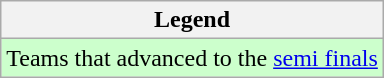<table class="wikitable">
<tr>
<th>Legend</th>
</tr>
<tr bgcolor=#ccffcc>
<td>Teams that advanced to the <a href='#'>semi finals</a></td>
</tr>
</table>
